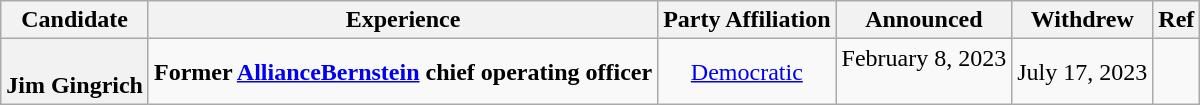<table class="wikitable sortable" style="text-align:center">
<tr>
<th>Candidate</th>
<th>Experience</th>
<th>Party Affiliation</th>
<th>Announced</th>
<th>Withdrew</th>
<th>Ref</th>
</tr>
<tr>
<th><br>Jim Gingrich</th>
<td><strong>Former <a href='#'>AllianceBernstein</a> chief operating officer</strong></td>
<td><a href='#'>Democratic</a></td>
<td>February 8, 2023<br><br></td>
<td>July 17, 2023</td>
<td></td>
</tr>
</table>
